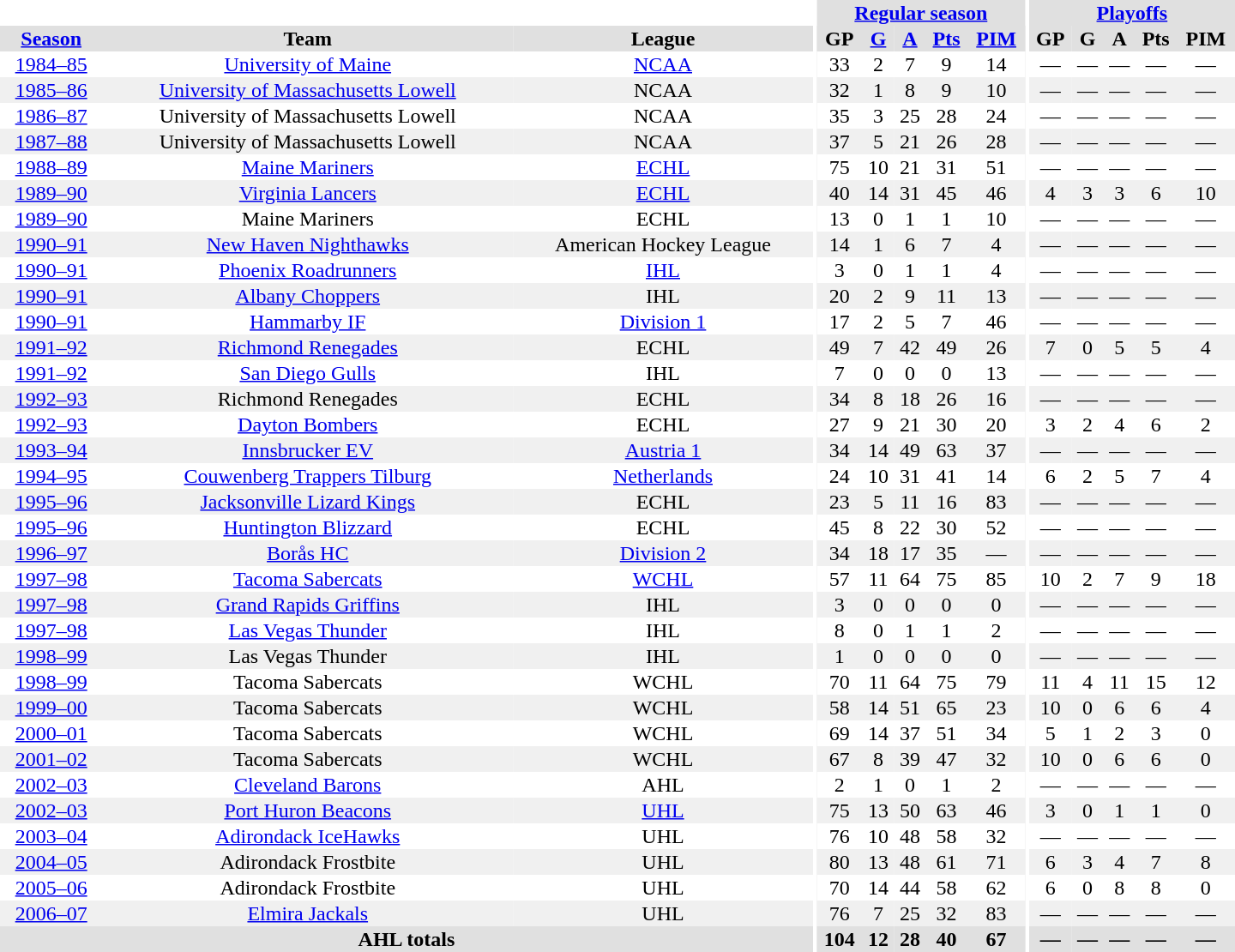<table border="0" cellpadding="1" cellspacing="0" style="text-align:center; width:60em">
<tr bgcolor="#e0e0e0">
<th colspan="3" bgcolor="#ffffff"></th>
<th rowspan="99" bgcolor="#ffffff"></th>
<th colspan="5"><a href='#'>Regular season</a></th>
<th rowspan="99" bgcolor="#ffffff"></th>
<th colspan="5"><a href='#'>Playoffs</a></th>
</tr>
<tr bgcolor="#e0e0e0">
<th><a href='#'>Season</a></th>
<th>Team</th>
<th>League</th>
<th>GP</th>
<th><a href='#'>G</a></th>
<th><a href='#'>A</a></th>
<th><a href='#'>Pts</a></th>
<th><a href='#'>PIM</a></th>
<th>GP</th>
<th>G</th>
<th>A</th>
<th>Pts</th>
<th>PIM</th>
</tr>
<tr>
<td><a href='#'>1984–85</a></td>
<td><a href='#'>University of Maine</a></td>
<td><a href='#'>NCAA</a></td>
<td>33</td>
<td>2</td>
<td>7</td>
<td>9</td>
<td>14</td>
<td>—</td>
<td>—</td>
<td>—</td>
<td>—</td>
<td>—</td>
</tr>
<tr bgcolor="#f0f0f0">
<td><a href='#'>1985–86</a></td>
<td><a href='#'>University of Massachusetts Lowell</a></td>
<td>NCAA</td>
<td>32</td>
<td>1</td>
<td>8</td>
<td>9</td>
<td>10</td>
<td>—</td>
<td>—</td>
<td>—</td>
<td>—</td>
<td>—</td>
</tr>
<tr>
<td><a href='#'>1986–87</a></td>
<td>University of Massachusetts Lowell</td>
<td>NCAA</td>
<td>35</td>
<td>3</td>
<td>25</td>
<td>28</td>
<td>24</td>
<td>—</td>
<td>—</td>
<td>—</td>
<td>—</td>
<td>—</td>
</tr>
<tr bgcolor="#f0f0f0">
<td><a href='#'>1987–88</a></td>
<td>University of Massachusetts Lowell</td>
<td>NCAA</td>
<td>37</td>
<td>5</td>
<td>21</td>
<td>26</td>
<td>28</td>
<td>—</td>
<td>—</td>
<td>—</td>
<td>—</td>
<td>—</td>
</tr>
<tr>
<td><a href='#'>1988–89</a></td>
<td><a href='#'>Maine Mariners</a></td>
<td><a href='#'>ECHL</a></td>
<td>75</td>
<td>10</td>
<td>21</td>
<td>31</td>
<td>51</td>
<td>—</td>
<td>—</td>
<td>—</td>
<td>—</td>
<td>—</td>
</tr>
<tr bgcolor="#f0f0f0">
<td><a href='#'>1989–90</a></td>
<td><a href='#'>Virginia Lancers</a></td>
<td><a href='#'>ECHL</a></td>
<td>40</td>
<td>14</td>
<td>31</td>
<td>45</td>
<td>46</td>
<td>4</td>
<td>3</td>
<td>3</td>
<td>6</td>
<td>10</td>
</tr>
<tr>
<td><a href='#'>1989–90</a></td>
<td>Maine Mariners</td>
<td>ECHL</td>
<td>13</td>
<td>0</td>
<td>1</td>
<td>1</td>
<td>10</td>
<td>—</td>
<td>—</td>
<td>—</td>
<td>—</td>
<td>—</td>
</tr>
<tr bgcolor="#f0f0f0">
<td><a href='#'>1990–91</a></td>
<td><a href='#'>New Haven Nighthawks</a></td>
<td>American Hockey League</td>
<td>14</td>
<td>1</td>
<td>6</td>
<td>7</td>
<td>4</td>
<td>—</td>
<td>—</td>
<td>—</td>
<td>—</td>
<td>—</td>
</tr>
<tr>
<td><a href='#'>1990–91</a></td>
<td><a href='#'>Phoenix Roadrunners</a></td>
<td><a href='#'>IHL</a></td>
<td>3</td>
<td>0</td>
<td>1</td>
<td>1</td>
<td>4</td>
<td>—</td>
<td>—</td>
<td>—</td>
<td>—</td>
<td>—</td>
</tr>
<tr bgcolor="#f0f0f0">
<td><a href='#'>1990–91</a></td>
<td><a href='#'>Albany Choppers</a></td>
<td>IHL</td>
<td>20</td>
<td>2</td>
<td>9</td>
<td>11</td>
<td>13</td>
<td>—</td>
<td>—</td>
<td>—</td>
<td>—</td>
<td>—</td>
</tr>
<tr>
<td><a href='#'>1990–91</a></td>
<td><a href='#'>Hammarby IF</a></td>
<td><a href='#'>Division 1</a></td>
<td>17</td>
<td>2</td>
<td>5</td>
<td>7</td>
<td>46</td>
<td>—</td>
<td>—</td>
<td>—</td>
<td>—</td>
<td>—</td>
</tr>
<tr bgcolor="#f0f0f0">
<td><a href='#'>1991–92</a></td>
<td><a href='#'>Richmond Renegades</a></td>
<td>ECHL</td>
<td>49</td>
<td>7</td>
<td>42</td>
<td>49</td>
<td>26</td>
<td>7</td>
<td>0</td>
<td>5</td>
<td>5</td>
<td>4</td>
</tr>
<tr>
<td><a href='#'>1991–92</a></td>
<td><a href='#'>San Diego Gulls</a></td>
<td>IHL</td>
<td>7</td>
<td>0</td>
<td>0</td>
<td>0</td>
<td>13</td>
<td>—</td>
<td>—</td>
<td>—</td>
<td>—</td>
<td>—</td>
</tr>
<tr bgcolor="#f0f0f0">
<td><a href='#'>1992–93</a></td>
<td>Richmond Renegades</td>
<td>ECHL</td>
<td>34</td>
<td>8</td>
<td>18</td>
<td>26</td>
<td>16</td>
<td>—</td>
<td>—</td>
<td>—</td>
<td>—</td>
<td>—</td>
</tr>
<tr>
<td><a href='#'>1992–93</a></td>
<td><a href='#'>Dayton Bombers</a></td>
<td>ECHL</td>
<td>27</td>
<td>9</td>
<td>21</td>
<td>30</td>
<td>20</td>
<td>3</td>
<td>2</td>
<td>4</td>
<td>6</td>
<td>2</td>
</tr>
<tr bgcolor="#f0f0f0">
<td><a href='#'>1993–94</a></td>
<td><a href='#'>Innsbrucker EV</a></td>
<td><a href='#'>Austria 1</a></td>
<td>34</td>
<td>14</td>
<td>49</td>
<td>63</td>
<td>37</td>
<td>—</td>
<td>—</td>
<td>—</td>
<td>—</td>
<td>—</td>
</tr>
<tr>
<td><a href='#'>1994–95</a></td>
<td><a href='#'>Couwenberg Trappers Tilburg</a></td>
<td><a href='#'>Netherlands</a></td>
<td>24</td>
<td>10</td>
<td>31</td>
<td>41</td>
<td>14</td>
<td>6</td>
<td>2</td>
<td>5</td>
<td>7</td>
<td>4</td>
</tr>
<tr bgcolor="#f0f0f0">
<td><a href='#'>1995–96</a></td>
<td><a href='#'>Jacksonville Lizard Kings</a></td>
<td>ECHL</td>
<td>23</td>
<td>5</td>
<td>11</td>
<td>16</td>
<td>83</td>
<td>—</td>
<td>—</td>
<td>—</td>
<td>—</td>
<td>—</td>
</tr>
<tr>
<td><a href='#'>1995–96</a></td>
<td><a href='#'>Huntington Blizzard</a></td>
<td>ECHL</td>
<td>45</td>
<td>8</td>
<td>22</td>
<td>30</td>
<td>52</td>
<td>—</td>
<td>—</td>
<td>—</td>
<td>—</td>
<td>—</td>
</tr>
<tr bgcolor="#f0f0f0">
<td><a href='#'>1996–97</a></td>
<td><a href='#'>Borås HC</a></td>
<td><a href='#'>Division 2</a></td>
<td>34</td>
<td>18</td>
<td>17</td>
<td>35</td>
<td>—</td>
<td>—</td>
<td>—</td>
<td>—</td>
<td>—</td>
<td>—</td>
</tr>
<tr>
<td><a href='#'>1997–98</a></td>
<td><a href='#'>Tacoma Sabercats</a></td>
<td><a href='#'>WCHL</a></td>
<td>57</td>
<td>11</td>
<td>64</td>
<td>75</td>
<td>85</td>
<td>10</td>
<td>2</td>
<td>7</td>
<td>9</td>
<td>18</td>
</tr>
<tr bgcolor="#f0f0f0">
<td><a href='#'>1997–98</a></td>
<td><a href='#'>Grand Rapids Griffins</a></td>
<td>IHL</td>
<td>3</td>
<td>0</td>
<td>0</td>
<td>0</td>
<td>0</td>
<td>—</td>
<td>—</td>
<td>—</td>
<td>—</td>
<td>—</td>
</tr>
<tr>
<td><a href='#'>1997–98</a></td>
<td><a href='#'>Las Vegas Thunder</a></td>
<td>IHL</td>
<td>8</td>
<td>0</td>
<td>1</td>
<td>1</td>
<td>2</td>
<td>—</td>
<td>—</td>
<td>—</td>
<td>—</td>
<td>—</td>
</tr>
<tr bgcolor="#f0f0f0">
<td><a href='#'>1998–99</a></td>
<td>Las Vegas Thunder</td>
<td>IHL</td>
<td>1</td>
<td>0</td>
<td>0</td>
<td>0</td>
<td>0</td>
<td>—</td>
<td>—</td>
<td>—</td>
<td>—</td>
<td>—</td>
</tr>
<tr>
<td><a href='#'>1998–99</a></td>
<td>Tacoma Sabercats</td>
<td>WCHL</td>
<td>70</td>
<td>11</td>
<td>64</td>
<td>75</td>
<td>79</td>
<td>11</td>
<td>4</td>
<td>11</td>
<td>15</td>
<td>12</td>
</tr>
<tr bgcolor="#f0f0f0">
<td><a href='#'>1999–00</a></td>
<td>Tacoma Sabercats</td>
<td>WCHL</td>
<td>58</td>
<td>14</td>
<td>51</td>
<td>65</td>
<td>23</td>
<td>10</td>
<td>0</td>
<td>6</td>
<td>6</td>
<td>4</td>
</tr>
<tr>
<td><a href='#'>2000–01</a></td>
<td>Tacoma Sabercats</td>
<td>WCHL</td>
<td>69</td>
<td>14</td>
<td>37</td>
<td>51</td>
<td>34</td>
<td>5</td>
<td>1</td>
<td>2</td>
<td>3</td>
<td>0</td>
</tr>
<tr bgcolor="#f0f0f0">
<td><a href='#'>2001–02</a></td>
<td>Tacoma Sabercats</td>
<td>WCHL</td>
<td>67</td>
<td>8</td>
<td>39</td>
<td>47</td>
<td>32</td>
<td>10</td>
<td>0</td>
<td>6</td>
<td>6</td>
<td>0</td>
</tr>
<tr>
<td><a href='#'>2002–03</a></td>
<td><a href='#'>Cleveland Barons</a></td>
<td>AHL</td>
<td>2</td>
<td>1</td>
<td>0</td>
<td>1</td>
<td>2</td>
<td>—</td>
<td>—</td>
<td>—</td>
<td>—</td>
<td>—</td>
</tr>
<tr bgcolor="#f0f0f0">
<td><a href='#'>2002–03</a></td>
<td><a href='#'>Port Huron Beacons</a></td>
<td><a href='#'>UHL</a></td>
<td>75</td>
<td>13</td>
<td>50</td>
<td>63</td>
<td>46</td>
<td>3</td>
<td>0</td>
<td>1</td>
<td>1</td>
<td>0</td>
</tr>
<tr>
<td><a href='#'>2003–04</a></td>
<td><a href='#'>Adirondack IceHawks</a></td>
<td>UHL</td>
<td>76</td>
<td>10</td>
<td>48</td>
<td>58</td>
<td>32</td>
<td>—</td>
<td>—</td>
<td>—</td>
<td>—</td>
<td>—</td>
</tr>
<tr bgcolor="#f0f0f0">
<td><a href='#'>2004–05</a></td>
<td>Adirondack Frostbite</td>
<td>UHL</td>
<td>80</td>
<td>13</td>
<td>48</td>
<td>61</td>
<td>71</td>
<td>6</td>
<td>3</td>
<td>4</td>
<td>7</td>
<td>8</td>
</tr>
<tr>
<td><a href='#'>2005–06</a></td>
<td>Adirondack Frostbite</td>
<td>UHL</td>
<td>70</td>
<td>14</td>
<td>44</td>
<td>58</td>
<td>62</td>
<td>6</td>
<td>0</td>
<td>8</td>
<td>8</td>
<td>0</td>
</tr>
<tr bgcolor="#f0f0f0">
<td><a href='#'>2006–07</a></td>
<td><a href='#'>Elmira Jackals</a></td>
<td>UHL</td>
<td>76</td>
<td>7</td>
<td>25</td>
<td>32</td>
<td>83</td>
<td>—</td>
<td>—</td>
<td>—</td>
<td>—</td>
<td>—</td>
</tr>
<tr>
</tr>
<tr ALIGN="center" bgcolor="#e0e0e0">
<th colspan="3">AHL totals</th>
<th ALIGN="center">104</th>
<th ALIGN="center">12</th>
<th ALIGN="center">28</th>
<th ALIGN="center">40</th>
<th ALIGN="center">67</th>
<th ALIGN="center">—</th>
<th ALIGN="center">—</th>
<th ALIGN="center">—</th>
<th ALIGN="center">—</th>
<th ALIGN="center">—</th>
</tr>
</table>
